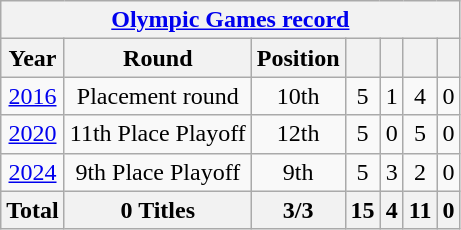<table class="wikitable" style="text-align: center;">
<tr>
<th colspan=7><a href='#'>Olympic Games record</a></th>
</tr>
<tr>
<th>Year</th>
<th>Round</th>
<th>Position</th>
<th></th>
<th></th>
<th></th>
<th></th>
</tr>
<tr>
<td> <a href='#'>2016</a></td>
<td>Placement round</td>
<td>10th</td>
<td>5</td>
<td>1</td>
<td>4</td>
<td>0</td>
</tr>
<tr>
<td> <a href='#'>2020</a></td>
<td>11th Place Playoff</td>
<td>12th</td>
<td>5</td>
<td>0</td>
<td>5</td>
<td>0</td>
</tr>
<tr>
<td> <a href='#'>2024</a></td>
<td>9th Place Playoff</td>
<td>9th</td>
<td>5</td>
<td>3</td>
<td>2</td>
<td>0</td>
</tr>
<tr>
<th>Total</th>
<th>0 Titles</th>
<th>3/3</th>
<th>15</th>
<th>4</th>
<th>11</th>
<th>0</th>
</tr>
</table>
